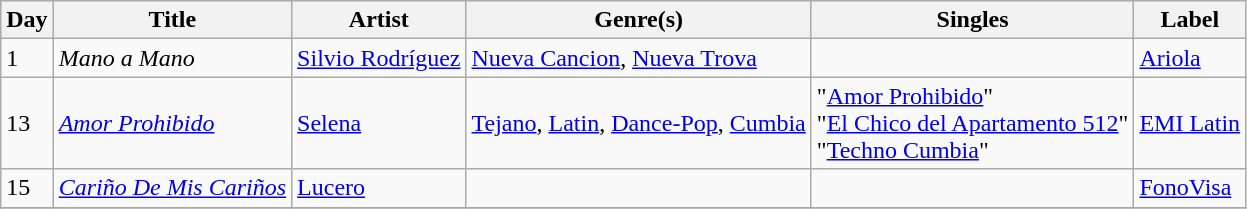<table class="wikitable sortable" style="text-align: left;">
<tr>
<th>Day</th>
<th>Title</th>
<th>Artist</th>
<th>Genre(s)</th>
<th>Singles</th>
<th>Label</th>
</tr>
<tr>
<td>1</td>
<td><em>Mano a Mano</em></td>
<td><a href='#'>Silvio Rodríguez</a></td>
<td><a href='#'>Nueva Cancion</a>, <a href='#'>Nueva Trova</a></td>
<td></td>
<td><a href='#'>Ariola</a></td>
</tr>
<tr>
<td>13</td>
<td><em><a href='#'>Amor Prohibido</a></em></td>
<td><a href='#'>Selena</a></td>
<td><a href='#'>Tejano</a>, <a href='#'>Latin</a>, <a href='#'>Dance-Pop</a>, <a href='#'>Cumbia</a></td>
<td>"<a href='#'>Amor Prohibido</a>"<br>"<a href='#'>El Chico del Apartamento 512</a>"<br>"<a href='#'>Techno Cumbia</a>"</td>
<td><a href='#'>EMI Latin</a></td>
</tr>
<tr>
<td>15</td>
<td><em><a href='#'>Cariño De Mis Cariños</a></em></td>
<td><a href='#'>Lucero</a></td>
<td></td>
<td></td>
<td><a href='#'>FonoVisa</a></td>
</tr>
<tr>
</tr>
</table>
